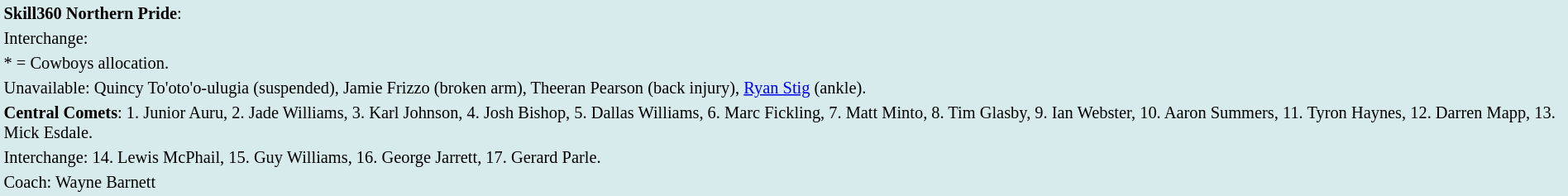<table style="background:#d7ebed; font-size:85%; width:100%;">
<tr>
<td><strong>Skill360 Northern Pride</strong>:             </td>
</tr>
<tr>
<td>Interchange:    </td>
</tr>
<tr>
<td>* = Cowboys allocation.</td>
</tr>
<tr>
<td>Unavailable: Quincy To'oto'o-ulugia (suspended), Jamie Frizzo (broken arm), Theeran Pearson (back injury), <a href='#'>Ryan Stig</a> (ankle).</td>
</tr>
<tr>
<td><strong>Central Comets</strong>: 1. Junior Auru, 2. Jade Williams, 3. Karl Johnson, 4. Josh Bishop, 5. Dallas Williams, 6. Marc Fickling, 7. Matt Minto, 8. Tim Glasby, 9. Ian Webster, 10. Aaron Summers, 11. Tyron Haynes, 12. Darren Mapp, 13. Mick Esdale.</td>
</tr>
<tr>
<td>Interchange: 14. Lewis McPhail, 15. Guy Williams, 16. George Jarrett, 17. Gerard Parle.</td>
</tr>
<tr>
<td>Coach: Wayne Barnett</td>
</tr>
</table>
